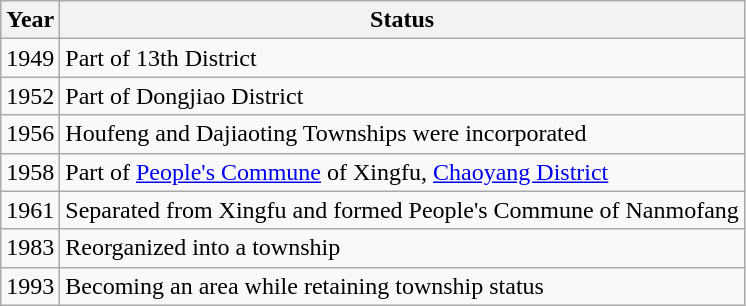<table class="wikitable">
<tr>
<th>Year</th>
<th>Status</th>
</tr>
<tr>
<td>1949</td>
<td>Part of 13th District</td>
</tr>
<tr>
<td>1952</td>
<td>Part of Dongjiao District</td>
</tr>
<tr>
<td>1956</td>
<td>Houfeng and Dajiaoting Townships were incorporated</td>
</tr>
<tr>
<td>1958</td>
<td>Part of <a href='#'>People's Commune</a> of Xingfu, <a href='#'>Chaoyang District</a></td>
</tr>
<tr>
<td>1961</td>
<td>Separated from Xingfu and formed People's Commune of Nanmofang</td>
</tr>
<tr>
<td>1983</td>
<td>Reorganized into a township</td>
</tr>
<tr>
<td>1993</td>
<td>Becoming an area while retaining township status</td>
</tr>
</table>
